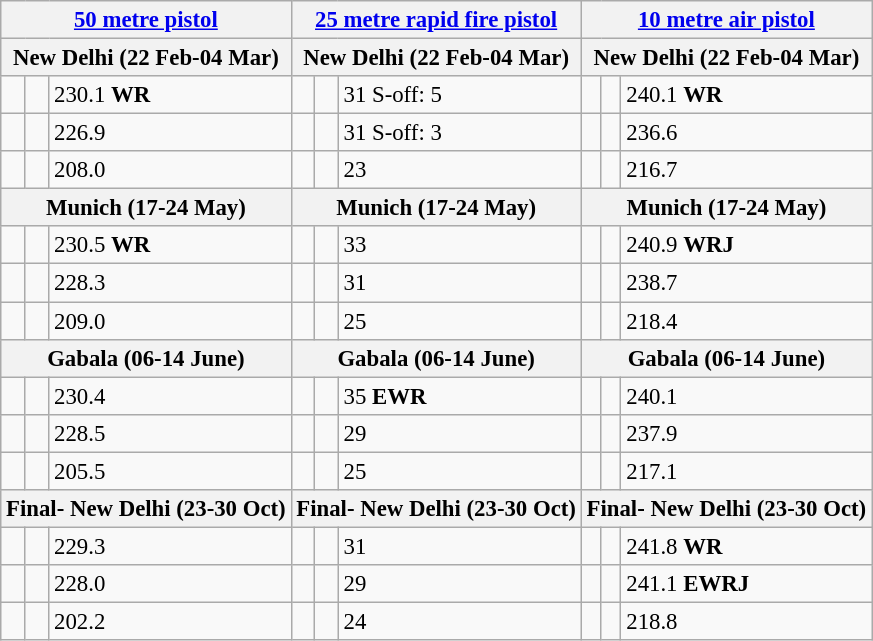<table class="wikitable" style="font-size: 95%">
<tr>
<th colspan="3"><a href='#'>50 metre pistol</a></th>
<th colspan="3"><a href='#'>25 metre rapid fire pistol</a></th>
<th colspan="3"><a href='#'>10 metre air pistol</a></th>
</tr>
<tr>
<th colspan="3">New Delhi  (22 Feb-04 Mar)</th>
<th colspan="3">New Delhi  (22 Feb-04 Mar)</th>
<th colspan="3">New Delhi  (22 Feb-04 Mar)</th>
</tr>
<tr>
<td></td>
<td></td>
<td>230.1 <strong>WR</strong></td>
<td></td>
<td></td>
<td>31 S-off: 5</td>
<td></td>
<td></td>
<td>240.1 <strong>WR</strong></td>
</tr>
<tr>
<td></td>
<td></td>
<td>226.9</td>
<td></td>
<td></td>
<td>31 S-off: 3</td>
<td></td>
<td></td>
<td>236.6</td>
</tr>
<tr>
<td></td>
<td></td>
<td>208.0</td>
<td></td>
<td></td>
<td>23</td>
<td></td>
<td></td>
<td>216.7</td>
</tr>
<tr>
<th colspan="3">Munich  (17-24 May)</th>
<th colspan="3">Munich  (17-24 May)</th>
<th colspan="3">Munich  (17-24 May)</th>
</tr>
<tr>
<td></td>
<td></td>
<td>230.5 <strong>WR</strong></td>
<td></td>
<td></td>
<td>33</td>
<td></td>
<td></td>
<td>240.9 <strong>WRJ</strong></td>
</tr>
<tr>
<td></td>
<td></td>
<td>228.3</td>
<td></td>
<td></td>
<td>31</td>
<td></td>
<td></td>
<td>238.7</td>
</tr>
<tr>
<td></td>
<td></td>
<td>209.0</td>
<td></td>
<td></td>
<td>25</td>
<td></td>
<td></td>
<td>218.4</td>
</tr>
<tr>
<th colspan="3">Gabala  (06-14 June)</th>
<th colspan="3">Gabala  (06-14 June)</th>
<th colspan="3">Gabala  (06-14 June)</th>
</tr>
<tr>
<td></td>
<td></td>
<td>230.4</td>
<td></td>
<td></td>
<td>35 <strong>EWR</strong></td>
<td></td>
<td></td>
<td>240.1</td>
</tr>
<tr>
<td></td>
<td></td>
<td>228.5</td>
<td></td>
<td></td>
<td>29</td>
<td></td>
<td></td>
<td>237.9</td>
</tr>
<tr>
<td></td>
<td></td>
<td>205.5</td>
<td></td>
<td></td>
<td>25</td>
<td></td>
<td></td>
<td>217.1</td>
</tr>
<tr>
<th colspan="3">Final- New Delhi  (23-30 Oct)</th>
<th colspan="3">Final- New Delhi  (23-30 Oct)</th>
<th colspan="3">Final- New Delhi  (23-30 Oct)</th>
</tr>
<tr>
<td></td>
<td></td>
<td>229.3</td>
<td></td>
<td></td>
<td>31</td>
<td></td>
<td></td>
<td>241.8 <strong>WR</strong></td>
</tr>
<tr>
<td></td>
<td></td>
<td>228.0</td>
<td></td>
<td></td>
<td>29</td>
<td></td>
<td></td>
<td>241.1	<strong>EWRJ</strong></td>
</tr>
<tr>
<td></td>
<td></td>
<td>202.2</td>
<td></td>
<td></td>
<td>24</td>
<td></td>
<td></td>
<td>218.8</td>
</tr>
</table>
